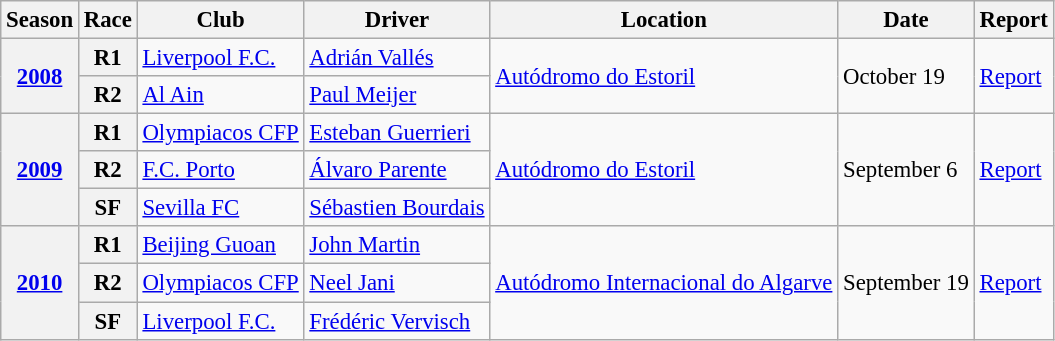<table class="wikitable" style="font-size: 95%;">
<tr>
<th>Season</th>
<th>Race</th>
<th>Club</th>
<th>Driver</th>
<th>Location</th>
<th>Date</th>
<th>Report</th>
</tr>
<tr>
<th rowspan=2><a href='#'>2008</a></th>
<th>R1</th>
<td> <a href='#'>Liverpool F.C.</a></td>
<td> <a href='#'>Adrián Vallés</a></td>
<td rowspan=2><a href='#'>Autódromo do Estoril</a></td>
<td rowspan=2>October 19</td>
<td rowspan=2><a href='#'>Report</a></td>
</tr>
<tr>
<th>R2</th>
<td> <a href='#'>Al Ain</a></td>
<td> <a href='#'>Paul Meijer</a></td>
</tr>
<tr>
<th rowspan=3><a href='#'>2009</a></th>
<th>R1</th>
<td> <a href='#'>Olympiacos CFP</a></td>
<td> <a href='#'>Esteban Guerrieri</a></td>
<td rowspan=3><a href='#'>Autódromo do Estoril</a></td>
<td rowspan=3>September 6</td>
<td rowspan=3><a href='#'>Report</a></td>
</tr>
<tr>
<th>R2</th>
<td> <a href='#'>F.C. Porto</a></td>
<td> <a href='#'>Álvaro Parente</a></td>
</tr>
<tr>
<th>SF</th>
<td> <a href='#'>Sevilla FC</a></td>
<td> <a href='#'>Sébastien Bourdais</a></td>
</tr>
<tr>
<th rowspan=3><a href='#'>2010</a></th>
<th>R1</th>
<td> <a href='#'>Beijing Guoan</a></td>
<td> <a href='#'>John Martin</a></td>
<td rowspan=3><a href='#'>Autódromo Internacional do Algarve</a></td>
<td rowspan=3>September 19</td>
<td rowspan=3><a href='#'>Report</a></td>
</tr>
<tr>
<th>R2</th>
<td> <a href='#'>Olympiacos CFP</a></td>
<td> <a href='#'>Neel Jani</a></td>
</tr>
<tr>
<th>SF</th>
<td> <a href='#'>Liverpool F.C.</a></td>
<td> <a href='#'>Frédéric Vervisch</a></td>
</tr>
</table>
